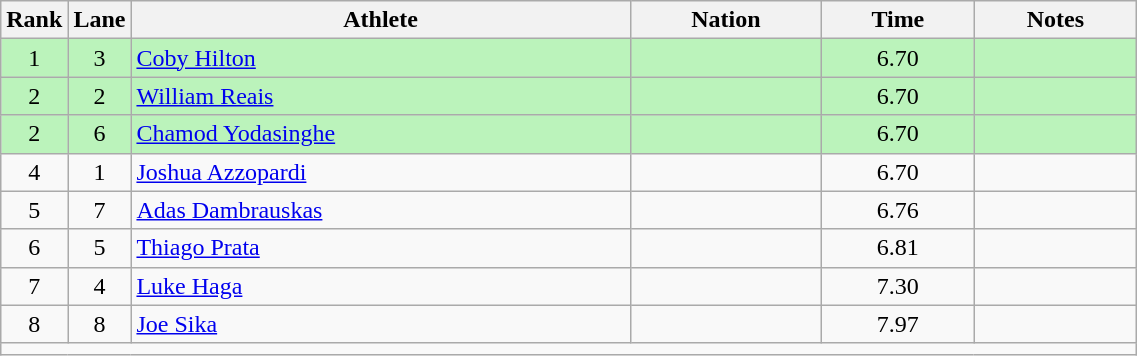<table class="wikitable sortable" style="text-align:center;width: 60%;">
<tr>
<th scope="col" style="width: 10px;">Rank</th>
<th scope="col" style="width: 10px;">Lane</th>
<th scope="col">Athlete</th>
<th scope="col">Nation</th>
<th scope="col">Time</th>
<th scope="col">Notes</th>
</tr>
<tr bgcolor=bbf3bb>
<td>1</td>
<td>3</td>
<td align=left><a href='#'>Coby Hilton</a></td>
<td align=left></td>
<td>6.70 </td>
<td></td>
</tr>
<tr bgcolor=bbf3bb>
<td>2</td>
<td>2</td>
<td align=left><a href='#'>William Reais</a></td>
<td align=left></td>
<td>6.70 </td>
<td></td>
</tr>
<tr bgcolor=bbf3bb>
<td>2</td>
<td>6</td>
<td align=left><a href='#'>Chamod Yodasinghe</a></td>
<td align=left></td>
<td>6.70 </td>
<td></td>
</tr>
<tr>
<td>4</td>
<td>1</td>
<td align=left><a href='#'>Joshua Azzopardi</a></td>
<td align=left></td>
<td>6.70 </td>
<td></td>
</tr>
<tr>
<td>5</td>
<td>7</td>
<td align=left><a href='#'>Adas Dambrauskas</a></td>
<td align=left></td>
<td>6.76</td>
<td></td>
</tr>
<tr>
<td>6</td>
<td>5</td>
<td align=left><a href='#'>Thiago Prata</a></td>
<td align=left></td>
<td>6.81</td>
<td></td>
</tr>
<tr>
<td>7</td>
<td>4</td>
<td align=left><a href='#'>Luke Haga</a></td>
<td align=left></td>
<td>7.30</td>
<td></td>
</tr>
<tr>
<td>8</td>
<td>8</td>
<td align=left><a href='#'>Joe Sika</a></td>
<td align=left></td>
<td>7.97</td>
<td></td>
</tr>
<tr class="sortbottom">
<td colspan="6"></td>
</tr>
</table>
